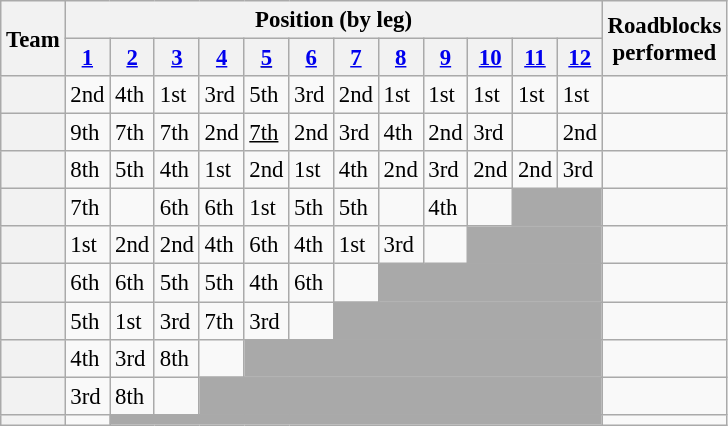<table class=wikitable style="white-space:nowrap; font-size:95%;">
<tr>
<th rowspan="2">Team</th>
<th colspan="12">Position (by leg)</th>
<th rowspan="2">Roadblocks<br>performed</th>
</tr>
<tr>
<th><a href='#'>1</a></th>
<th><a href='#'>2</a></th>
<th><a href='#'>3</a></th>
<th><a href='#'>4</a></th>
<th><u><a href='#'>5</a></u></th>
<th><a href='#'>6</a></th>
<th><a href='#'>7</a></th>
<th><a href='#'>8</a></th>
<th><a href='#'>9</a></th>
<th><a href='#'>10</a></th>
<th><a href='#'>11</a></th>
<th><a href='#'>12</a></th>
</tr>
<tr>
<th></th>
<td>2nd</td>
<td>4th</td>
<td>1st</td>
<td>3rd</td>
<td>5th</td>
<td>3rd</td>
<td>2nd</td>
<td>1st</td>
<td>1st</td>
<td>1st</td>
<td>1st</td>
<td>1st</td>
<td></td>
</tr>
<tr>
<th></th>
<td>9th</td>
<td>7th</td>
<td>7th</td>
<td>2nd</td>
<td><u>7th</u></td>
<td>2nd</td>
<td>3rd</td>
<td>4th</td>
<td>2nd</td>
<td>3rd</td>
<td></td>
<td>2nd</td>
<td></td>
</tr>
<tr>
<th></th>
<td>8th</td>
<td>5th</td>
<td>4th</td>
<td>1st</td>
<td>2nd</td>
<td>1st</td>
<td>4th</td>
<td>2nd</td>
<td>3rd</td>
<td>2nd</td>
<td>2nd</td>
<td>3rd</td>
<td></td>
</tr>
<tr>
<th></th>
<td>7th</td>
<td></td>
<td>6th</td>
<td>6th</td>
<td>1st</td>
<td>5th</td>
<td>5th</td>
<td></td>
<td>4th</td>
<td></td>
<td style="background:darkgrey;" colspan=2></td>
<td></td>
</tr>
<tr>
<th></th>
<td>1st</td>
<td>2nd</td>
<td>2nd</td>
<td>4th</td>
<td>6th</td>
<td>4th</td>
<td>1st</td>
<td>3rd</td>
<td></td>
<td style="background:darkgrey;" colspan=3></td>
<td></td>
</tr>
<tr>
<th></th>
<td>6th</td>
<td>6th</td>
<td>5th</td>
<td>5th</td>
<td>4th</td>
<td>6th</td>
<td></td>
<td style="background:darkgrey;" colspan=5></td>
<td></td>
</tr>
<tr>
<th></th>
<td>5th</td>
<td>1st</td>
<td>3rd</td>
<td>7th</td>
<td>3rd</td>
<td></td>
<td style="background:darkgrey;" colspan=6></td>
<td></td>
</tr>
<tr>
<th></th>
<td>4th</td>
<td>3rd</td>
<td>8th</td>
<td></td>
<td style="background:darkgrey;" colspan=8></td>
<td></td>
</tr>
<tr>
<th></th>
<td>3rd</td>
<td>8th</td>
<td></td>
<td style="background:darkgrey;" colspan=9></td>
<td></td>
</tr>
<tr>
<th></th>
<td></td>
<td style="background:darkgrey;" colspan=11></td>
<td></td>
</tr>
</table>
